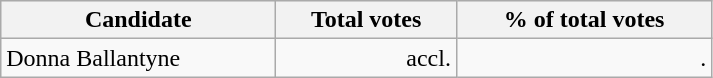<table style="width:475px;" class="wikitable">
<tr bgcolor="#EEEEEE">
<th align="left">Candidate</th>
<th align="right">Total votes</th>
<th align="right">% of total votes</th>
</tr>
<tr>
<td align="left">Donna Ballantyne</td>
<td align="right">accl.</td>
<td align="right">.</td>
</tr>
</table>
